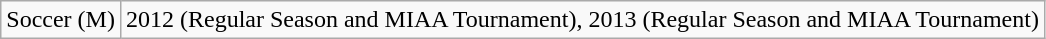<table class="wikitable">
<tr>
<td>Soccer (M)</td>
<td>2012 (Regular Season and MIAA Tournament), 2013 (Regular Season and MIAA Tournament)</td>
</tr>
</table>
